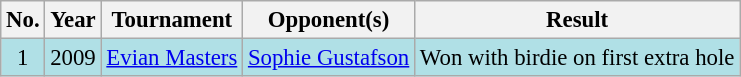<table class="wikitable" style="font-size:95%;">
<tr>
<th>No.</th>
<th>Year</th>
<th>Tournament</th>
<th>Opponent(s)</th>
<th>Result</th>
</tr>
<tr style="background:#B0E0E6;">
<td align=center>1</td>
<td>2009</td>
<td><a href='#'>Evian Masters</a></td>
<td> <a href='#'>Sophie Gustafson</a></td>
<td>Won with birdie on first extra hole</td>
</tr>
</table>
